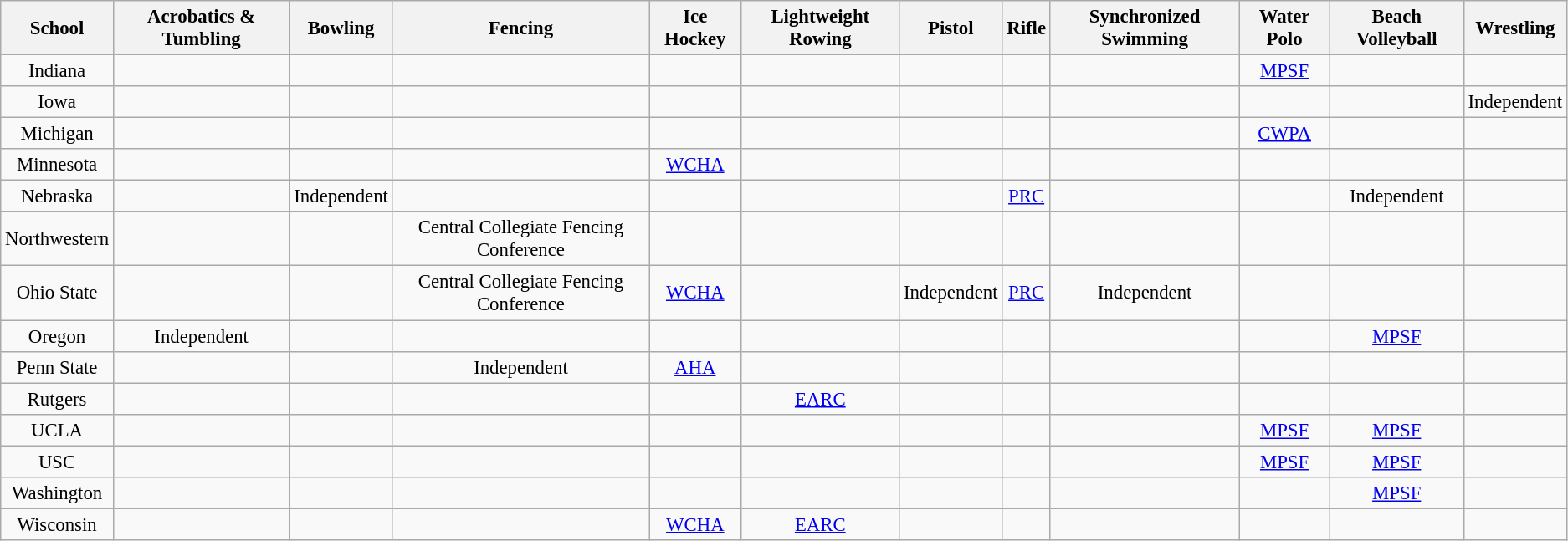<table class="wikitable" style="text-align: center; font-size: 95%">
<tr>
<th scope="col">School</th>
<th scope="col">Acrobatics & Tumbling</th>
<th scope="col">Bowling</th>
<th scope="col">Fencing</th>
<th scope="col">Ice Hockey</th>
<th scope="col">Lightweight Rowing</th>
<th scope="col">Pistol</th>
<th scope="col">Rifle</th>
<th scope="col">Synchronized Swimming</th>
<th scope="col">Water Polo</th>
<th scope="col">Beach Volleyball</th>
<th scope="col">Wrestling</th>
</tr>
<tr>
<td>Indiana</td>
<td></td>
<td></td>
<td></td>
<td></td>
<td></td>
<td></td>
<td></td>
<td></td>
<td><a href='#'>MPSF</a></td>
<td></td>
<td></td>
</tr>
<tr>
<td>Iowa</td>
<td></td>
<td></td>
<td></td>
<td></td>
<td></td>
<td></td>
<td></td>
<td></td>
<td></td>
<td></td>
<td>Independent</td>
</tr>
<tr>
<td>Michigan</td>
<td></td>
<td></td>
<td></td>
<td></td>
<td></td>
<td></td>
<td></td>
<td></td>
<td><a href='#'>CWPA</a></td>
<td></td>
<td></td>
</tr>
<tr>
<td>Minnesota</td>
<td></td>
<td></td>
<td></td>
<td><a href='#'>WCHA</a></td>
<td></td>
<td></td>
<td></td>
<td></td>
<td></td>
<td></td>
<td></td>
</tr>
<tr>
<td>Nebraska</td>
<td></td>
<td>Independent</td>
<td></td>
<td></td>
<td></td>
<td></td>
<td><a href='#'>PRC</a></td>
<td></td>
<td></td>
<td>Independent</td>
<td></td>
</tr>
<tr>
<td>Northwestern</td>
<td></td>
<td></td>
<td>Central Collegiate Fencing Conference</td>
<td></td>
<td></td>
<td></td>
<td></td>
<td></td>
<td></td>
<td></td>
<td></td>
</tr>
<tr>
<td>Ohio State</td>
<td></td>
<td></td>
<td>Central Collegiate Fencing Conference</td>
<td><a href='#'>WCHA</a></td>
<td></td>
<td>Independent</td>
<td><a href='#'>PRC</a></td>
<td>Independent</td>
<td></td>
<td></td>
<td></td>
</tr>
<tr>
<td>Oregon</td>
<td>Independent</td>
<td></td>
<td></td>
<td></td>
<td></td>
<td></td>
<td></td>
<td></td>
<td></td>
<td><a href='#'>MPSF</a></td>
<td></td>
</tr>
<tr>
<td>Penn State</td>
<td></td>
<td></td>
<td>Independent</td>
<td><a href='#'>AHA</a></td>
<td></td>
<td></td>
<td></td>
<td></td>
<td></td>
<td></td>
<td></td>
</tr>
<tr>
<td>Rutgers</td>
<td></td>
<td></td>
<td></td>
<td></td>
<td><a href='#'>EARC</a></td>
<td></td>
<td></td>
<td></td>
<td></td>
<td></td>
<td></td>
</tr>
<tr>
<td>UCLA</td>
<td></td>
<td></td>
<td></td>
<td></td>
<td></td>
<td></td>
<td></td>
<td></td>
<td><a href='#'>MPSF</a></td>
<td><a href='#'>MPSF</a></td>
<td></td>
</tr>
<tr>
<td>USC</td>
<td></td>
<td></td>
<td></td>
<td></td>
<td></td>
<td></td>
<td></td>
<td></td>
<td><a href='#'>MPSF</a></td>
<td><a href='#'>MPSF</a></td>
<td></td>
</tr>
<tr>
<td>Washington</td>
<td></td>
<td></td>
<td></td>
<td></td>
<td></td>
<td></td>
<td></td>
<td></td>
<td></td>
<td><a href='#'>MPSF</a></td>
<td></td>
</tr>
<tr>
<td>Wisconsin</td>
<td></td>
<td></td>
<td></td>
<td><a href='#'>WCHA</a></td>
<td><a href='#'>EARC</a></td>
<td></td>
<td></td>
<td></td>
<td></td>
<td></td>
<td></td>
</tr>
</table>
